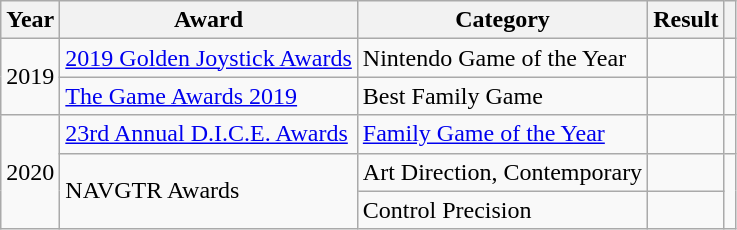<table class="wikitable sortable">
<tr>
<th>Year</th>
<th>Award</th>
<th>Category</th>
<th>Result</th>
<th></th>
</tr>
<tr>
<td style="text-align:center;" rowspan="2">2019</td>
<td><a href='#'>2019 Golden Joystick Awards</a></td>
<td>Nintendo Game of the Year</td>
<td></td>
<td style="text-align:center;"></td>
</tr>
<tr>
<td><a href='#'>The Game Awards 2019</a></td>
<td>Best Family Game</td>
<td></td>
<td style="text-align:center;"></td>
</tr>
<tr>
<td style="text-align:center;" rowspan="3">2020</td>
<td><a href='#'>23rd Annual D.I.C.E. Awards</a></td>
<td><a href='#'>Family Game of the Year</a></td>
<td></td>
<td style="text-align:center;"></td>
</tr>
<tr>
<td rowspan="2">NAVGTR Awards</td>
<td>Art Direction, Contemporary</td>
<td></td>
<td rowspan="2" style="text-align:center;"></td>
</tr>
<tr>
<td>Control Precision</td>
<td></td>
</tr>
</table>
